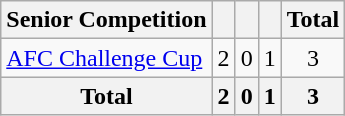<table class="wikitable" style="text-align: center;">
<tr>
<th>Senior Competition</th>
<th></th>
<th></th>
<th></th>
<th>Total</th>
</tr>
<tr>
<td align=left><a href='#'>AFC Challenge Cup</a></td>
<td>2</td>
<td>0</td>
<td>1</td>
<td>3</td>
</tr>
<tr>
<th>Total</th>
<th>2</th>
<th>0</th>
<th>1</th>
<th>3</th>
</tr>
</table>
